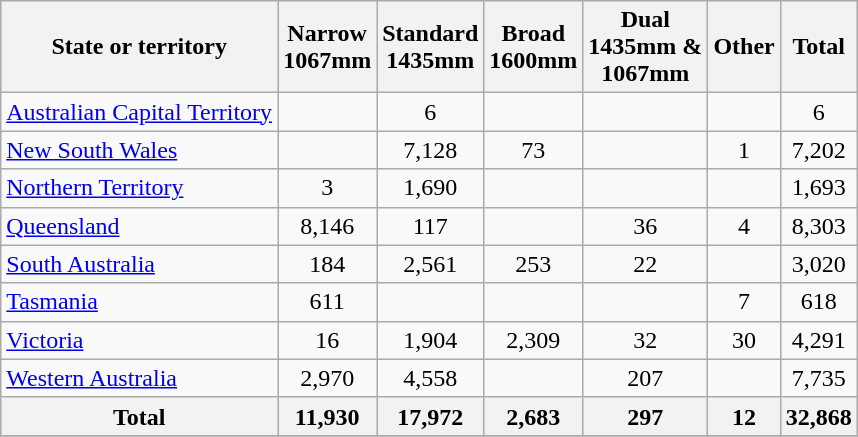<table class="wikitable sortable">
<tr>
<th>State or territory</th>
<th>Narrow <br> 1067mm</th>
<th>Standard <br> 1435mm</th>
<th>Broad <br> 1600mm</th>
<th>Dual <br> 1435mm & <br> 1067mm</th>
<th>Other</th>
<th>Total</th>
</tr>
<tr>
<td><a href='#'>Australian Capital Territory</a></td>
<td align=center></td>
<td align=center>6</td>
<td align=center></td>
<td align=center></td>
<td align=center></td>
<td align=center>6</td>
</tr>
<tr>
<td><a href='#'>New South Wales</a></td>
<td align=center></td>
<td align=center>7,128</td>
<td align=center>73</td>
<td align=center></td>
<td align=center>1</td>
<td align=center>7,202</td>
</tr>
<tr>
<td><a href='#'>Northern Territory</a></td>
<td align=center>3</td>
<td align=center>1,690</td>
<td align=center></td>
<td align=center></td>
<td align=center></td>
<td align=center>1,693</td>
</tr>
<tr>
<td><a href='#'>Queensland</a></td>
<td align=center>8,146</td>
<td align=center>117</td>
<td align=center></td>
<td align=center>36</td>
<td align=center>4</td>
<td align=center>8,303</td>
</tr>
<tr>
<td><a href='#'>South Australia</a></td>
<td align=center>184</td>
<td align=center>2,561</td>
<td align=center>253</td>
<td align=center>22</td>
<td align=center></td>
<td align=center>3,020</td>
</tr>
<tr>
<td><a href='#'>Tasmania</a></td>
<td align=center>611</td>
<td align=center></td>
<td align=center></td>
<td align=center></td>
<td align=center>7</td>
<td align=center>618</td>
</tr>
<tr>
<td><a href='#'>Victoria</a></td>
<td align=center>16</td>
<td align=center>1,904</td>
<td align=center>2,309</td>
<td align=center>32</td>
<td align=center>30</td>
<td align=center>4,291</td>
</tr>
<tr>
<td><a href='#'>Western Australia</a></td>
<td align=center>2,970</td>
<td align=center>4,558</td>
<td align=center></td>
<td align=center>207</td>
<td align=center></td>
<td align=center>7,735</td>
</tr>
<tr>
<th>Total</th>
<th align=center>11,930</th>
<th align=center>17,972</th>
<th align=center>2,683</th>
<th align=center>297</th>
<th align=center>12</th>
<th align=center>32,868</th>
</tr>
<tr>
</tr>
</table>
